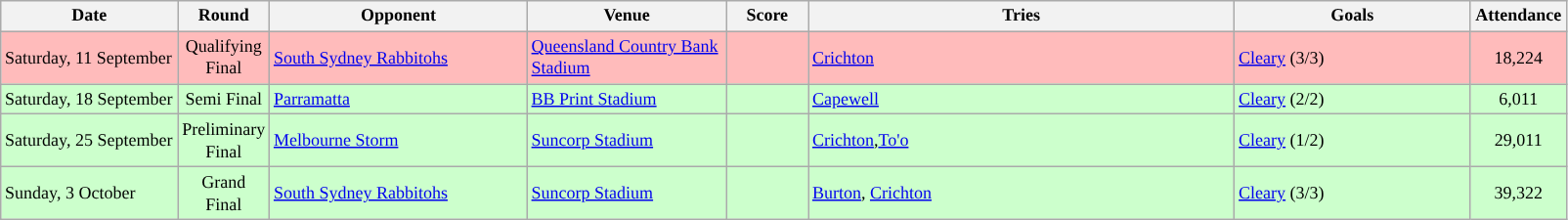<table class="wikitable" style="font-size:75%;">
<tr>
<th style="width:115px;">Date</th>
<th style="width:50px;">Round</th>
<th style="width:170px;">Opponent</th>
<th style="width:130px;">Venue</th>
<th style="width:50px;">Score</th>
<th style="width:285px;">Tries</th>
<th style="width:155px;">Goals</th>
<th style="width:60px;">Attendance</th>
</tr>
<tr style="background:#FFBBBB">
<td>Saturday, 11 September</td>
<td style="text-align:center;">Qualifying Final</td>
<td> <a href='#'>South Sydney Rabbitohs</a></td>
<td><a href='#'>Queensland Country Bank Stadium</a></td>
<td style="text-align:center;"></td>
<td><a href='#'>Crichton</a></td>
<td><a href='#'>Cleary</a> (3/3)</td>
<td style="text-align:center;">18,224</td>
</tr>
<tr style="background:#CCFFCC">
<td>Saturday, 18 September</td>
<td style="text-align:center;">Semi Final</td>
<td> <a href='#'>Parramatta</a></td>
<td><a href='#'>BB Print Stadium</a></td>
<td style="text-align:center;"></td>
<td><a href='#'>Capewell</a></td>
<td><a href='#'>Cleary</a> (2/2)</td>
<td style="text-align:center;">6,011</td>
</tr>
<tr style="background:#CCFFCC">
<td>Saturday, 25 September</td>
<td style="text-align:center;">Preliminary Final</td>
<td> <a href='#'>Melbourne Storm</a></td>
<td><a href='#'>Suncorp Stadium</a></td>
<td style="text-align:center;"></td>
<td><a href='#'>Crichton</a>,<a href='#'>To'o</a></td>
<td><a href='#'>Cleary</a> (1/2)</td>
<td style="text-align:center;">29,011</td>
</tr>
<tr style="background:#CCFFCC">
<td>Sunday, 3 October</td>
<td style="text-align:center;">Grand Final</td>
<td> <a href='#'>South Sydney Rabbitohs</a></td>
<td><a href='#'>Suncorp Stadium</a></td>
<td style="text-align:center;"></td>
<td><a href='#'>Burton</a>, <a href='#'>Crichton</a></td>
<td><a href='#'>Cleary</a> (3/3)</td>
<td style="text-align:center;">39,322</td>
</tr>
</table>
